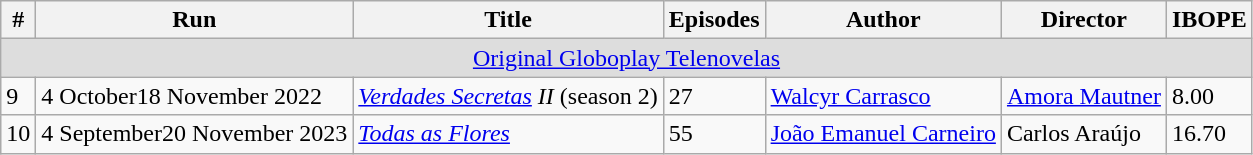<table class="wikitable">
<tr>
<th>#</th>
<th>Run</th>
<th>Title</th>
<th>Episodes</th>
<th>Author</th>
<th>Director</th>
<th>IBOPE</th>
</tr>
<tr bgcolor="#DDDDDD">
<td colspan="7" align="center"><a href='#'>Original Globoplay Telenovelas</a></td>
</tr>
<tr>
<td>9</td>
<td>4 October18 November 2022<em></em></td>
<td><em><a href='#'>Verdades Secretas</a> II</em> (season 2)</td>
<td>27</td>
<td><a href='#'>Walcyr Carrasco</a></td>
<td><a href='#'>Amora Mautner</a></td>
<td>8.00</td>
</tr>
<tr>
<td>10</td>
<td>4 September20 November 2023</td>
<td><em><a href='#'>Todas as Flores</a></em></td>
<td>55</td>
<td><a href='#'>João Emanuel Carneiro</a></td>
<td>Carlos Araújo</td>
<td>16.70</td>
</tr>
</table>
